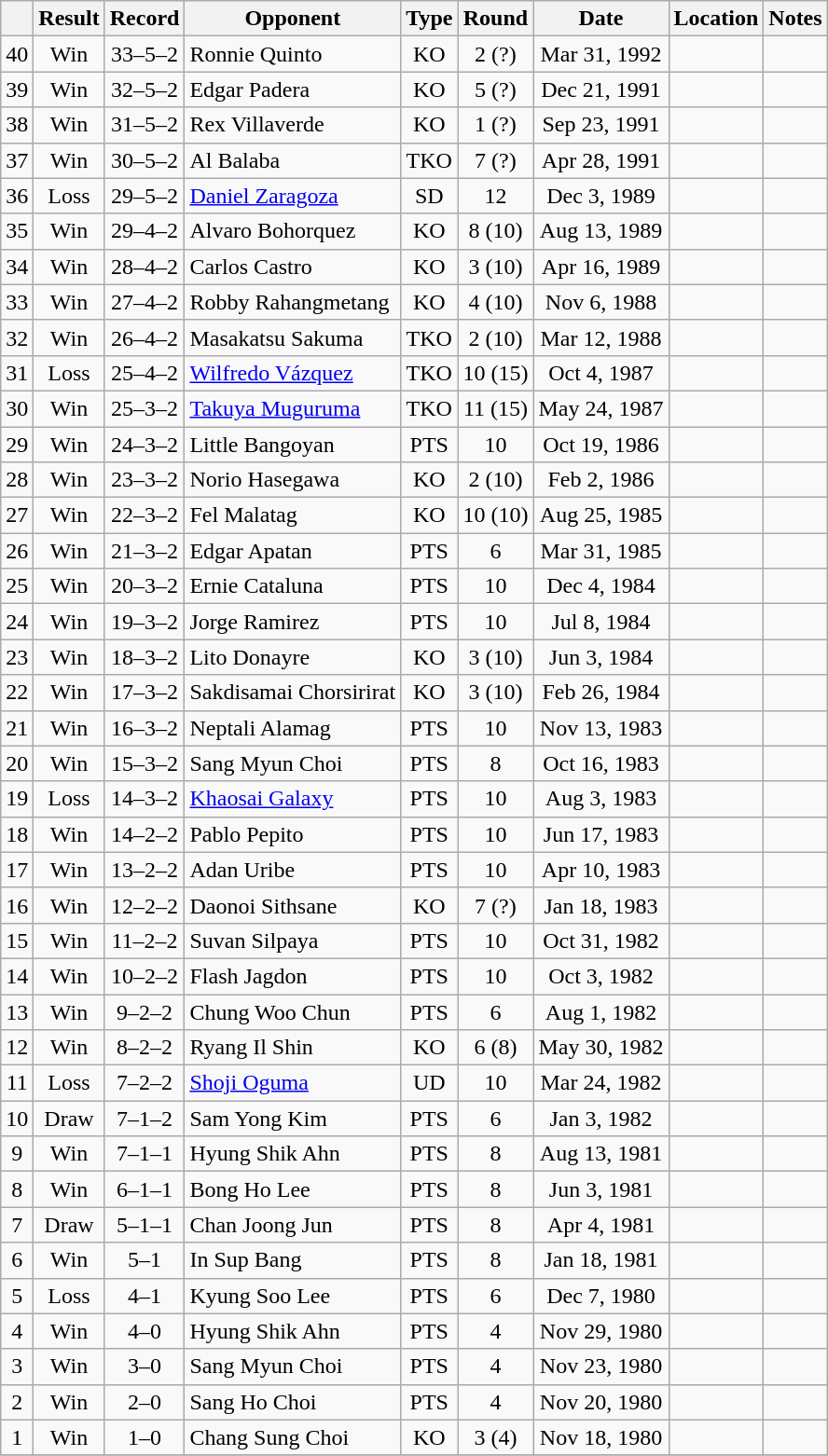<table class="wikitable" style="text-align:center">
<tr>
<th></th>
<th>Result</th>
<th>Record</th>
<th>Opponent</th>
<th>Type</th>
<th>Round</th>
<th>Date</th>
<th>Location</th>
<th>Notes</th>
</tr>
<tr>
<td>40</td>
<td>Win</td>
<td>33–5–2</td>
<td align=left>Ronnie Quinto</td>
<td>KO</td>
<td>2 (?)</td>
<td>Mar 31, 1992</td>
<td style="text-align:left;"></td>
<td></td>
</tr>
<tr>
<td>39</td>
<td>Win</td>
<td>32–5–2</td>
<td align=left>Edgar Padera</td>
<td>KO</td>
<td>5 (?)</td>
<td>Dec 21, 1991</td>
<td style="text-align:left;"></td>
<td></td>
</tr>
<tr>
<td>38</td>
<td>Win</td>
<td>31–5–2</td>
<td align=left>Rex Villaverde</td>
<td>KO</td>
<td>1 (?)</td>
<td>Sep 23, 1991</td>
<td style="text-align:left;"></td>
<td></td>
</tr>
<tr>
<td>37</td>
<td>Win</td>
<td>30–5–2</td>
<td align=left>Al Balaba</td>
<td>TKO</td>
<td>7 (?)</td>
<td>Apr 28, 1991</td>
<td style="text-align:left;"></td>
<td></td>
</tr>
<tr>
<td>36</td>
<td>Loss</td>
<td>29–5–2</td>
<td align=left><a href='#'>Daniel Zaragoza</a></td>
<td>SD</td>
<td>12</td>
<td>Dec 3, 1989</td>
<td style="text-align:left;"></td>
<td style="text-align:left;"></td>
</tr>
<tr>
<td>35</td>
<td>Win</td>
<td>29–4–2</td>
<td align=left>Alvaro Bohorquez</td>
<td>KO</td>
<td>8 (10)</td>
<td>Aug 13, 1989</td>
<td style="text-align:left;"></td>
<td></td>
</tr>
<tr>
<td>34</td>
<td>Win</td>
<td>28–4–2</td>
<td align=left>Carlos Castro</td>
<td>KO</td>
<td>3 (10)</td>
<td>Apr 16, 1989</td>
<td style="text-align:left;"></td>
<td></td>
</tr>
<tr>
<td>33</td>
<td>Win</td>
<td>27–4–2</td>
<td align=left>Robby Rahangmetang</td>
<td>KO</td>
<td>4 (10)</td>
<td>Nov 6, 1988</td>
<td style="text-align:left;"></td>
<td></td>
</tr>
<tr>
<td>32</td>
<td>Win</td>
<td>26–4–2</td>
<td align=left>Masakatsu Sakuma</td>
<td>TKO</td>
<td>2 (10)</td>
<td>Mar 12, 1988</td>
<td style="text-align:left;"></td>
<td></td>
</tr>
<tr>
<td>31</td>
<td>Loss</td>
<td>25–4–2</td>
<td align=left><a href='#'>Wilfredo Vázquez</a></td>
<td>TKO</td>
<td>10 (15)</td>
<td>Oct 4, 1987</td>
<td style="text-align:left;"></td>
<td style="text-align:left;"></td>
</tr>
<tr>
<td>30</td>
<td>Win</td>
<td>25–3–2</td>
<td align=left><a href='#'>Takuya Muguruma</a></td>
<td>TKO</td>
<td>11 (15)</td>
<td>May 24, 1987</td>
<td style="text-align:left;"></td>
<td style="text-align:left;"></td>
</tr>
<tr>
<td>29</td>
<td>Win</td>
<td>24–3–2</td>
<td align=left>Little Bangoyan</td>
<td>PTS</td>
<td>10</td>
<td>Oct 19, 1986</td>
<td style="text-align:left;"></td>
<td></td>
</tr>
<tr>
<td>28</td>
<td>Win</td>
<td>23–3–2</td>
<td align=left>Norio Hasegawa</td>
<td>KO</td>
<td>2 (10)</td>
<td>Feb 2, 1986</td>
<td style="text-align:left;"></td>
<td></td>
</tr>
<tr>
<td>27</td>
<td>Win</td>
<td>22–3–2</td>
<td align=left>Fel Malatag</td>
<td>KO</td>
<td>10 (10)</td>
<td>Aug 25, 1985</td>
<td style="text-align:left;"></td>
<td></td>
</tr>
<tr>
<td>26</td>
<td>Win</td>
<td>21–3–2</td>
<td align=left>Edgar Apatan</td>
<td>PTS</td>
<td>6</td>
<td>Mar 31, 1985</td>
<td style="text-align:left;"></td>
<td></td>
</tr>
<tr>
<td>25</td>
<td>Win</td>
<td>20–3–2</td>
<td align=left>Ernie Cataluna</td>
<td>PTS</td>
<td>10</td>
<td>Dec 4, 1984</td>
<td style="text-align:left;"></td>
<td></td>
</tr>
<tr>
<td>24</td>
<td>Win</td>
<td>19–3–2</td>
<td align=left>Jorge Ramirez</td>
<td>PTS</td>
<td>10</td>
<td>Jul 8, 1984</td>
<td style="text-align:left;"></td>
<td></td>
</tr>
<tr>
<td>23</td>
<td>Win</td>
<td>18–3–2</td>
<td align=left>Lito Donayre</td>
<td>KO</td>
<td>3 (10)</td>
<td>Jun 3, 1984</td>
<td style="text-align:left;"></td>
<td></td>
</tr>
<tr>
<td>22</td>
<td>Win</td>
<td>17–3–2</td>
<td align=left>Sakdisamai Chorsirirat</td>
<td>KO</td>
<td>3 (10)</td>
<td>Feb 26, 1984</td>
<td style="text-align:left;"></td>
<td></td>
</tr>
<tr>
<td>21</td>
<td>Win</td>
<td>16–3–2</td>
<td align=left>Neptali Alamag</td>
<td>PTS</td>
<td>10</td>
<td>Nov 13, 1983</td>
<td style="text-align:left;"></td>
<td></td>
</tr>
<tr>
<td>20</td>
<td>Win</td>
<td>15–3–2</td>
<td align=left>Sang Myun Choi</td>
<td>PTS</td>
<td>8</td>
<td>Oct 16, 1983</td>
<td style="text-align:left;"></td>
<td></td>
</tr>
<tr>
<td>19</td>
<td>Loss</td>
<td>14–3–2</td>
<td align=left><a href='#'>Khaosai Galaxy</a></td>
<td>PTS</td>
<td>10</td>
<td>Aug 3, 1983</td>
<td style="text-align:left;"></td>
<td></td>
</tr>
<tr>
<td>18</td>
<td>Win</td>
<td>14–2–2</td>
<td align=left>Pablo Pepito</td>
<td>PTS</td>
<td>10</td>
<td>Jun 17, 1983</td>
<td style="text-align:left;"></td>
<td></td>
</tr>
<tr>
<td>17</td>
<td>Win</td>
<td>13–2–2</td>
<td align=left>Adan Uribe</td>
<td>PTS</td>
<td>10</td>
<td>Apr 10, 1983</td>
<td style="text-align:left;"></td>
<td></td>
</tr>
<tr>
<td>16</td>
<td>Win</td>
<td>12–2–2</td>
<td align=left>Daonoi Sithsane</td>
<td>KO</td>
<td>7 (?)</td>
<td>Jan 18, 1983</td>
<td style="text-align:left;"></td>
<td></td>
</tr>
<tr>
<td>15</td>
<td>Win</td>
<td>11–2–2</td>
<td align=left>Suvan Silpaya</td>
<td>PTS</td>
<td>10</td>
<td>Oct 31, 1982</td>
<td style="text-align:left;"></td>
<td></td>
</tr>
<tr>
<td>14</td>
<td>Win</td>
<td>10–2–2</td>
<td align=left>Flash Jagdon</td>
<td>PTS</td>
<td>10</td>
<td>Oct 3, 1982</td>
<td style="text-align:left;"></td>
<td></td>
</tr>
<tr>
<td>13</td>
<td>Win</td>
<td>9–2–2</td>
<td align=left>Chung Woo Chun</td>
<td>PTS</td>
<td>6</td>
<td>Aug 1, 1982</td>
<td style="text-align:left;"></td>
<td></td>
</tr>
<tr>
<td>12</td>
<td>Win</td>
<td>8–2–2</td>
<td align=left>Ryang Il Shin</td>
<td>KO</td>
<td>6 (8)</td>
<td>May 30, 1982</td>
<td style="text-align:left;"></td>
<td></td>
</tr>
<tr>
<td>11</td>
<td>Loss</td>
<td>7–2–2</td>
<td align=left><a href='#'>Shoji Oguma</a></td>
<td>UD</td>
<td>10</td>
<td>Mar 24, 1982</td>
<td style="text-align:left;"></td>
<td></td>
</tr>
<tr>
<td>10</td>
<td>Draw</td>
<td>7–1–2</td>
<td align=left>Sam Yong Kim</td>
<td>PTS</td>
<td>6</td>
<td>Jan 3, 1982</td>
<td style="text-align:left;"></td>
<td></td>
</tr>
<tr>
<td>9</td>
<td>Win</td>
<td>7–1–1</td>
<td align=left>Hyung Shik Ahn</td>
<td>PTS</td>
<td>8</td>
<td>Aug 13, 1981</td>
<td style="text-align:left;"></td>
<td></td>
</tr>
<tr>
<td>8</td>
<td>Win</td>
<td>6–1–1</td>
<td align=left>Bong Ho Lee</td>
<td>PTS</td>
<td>8</td>
<td>Jun 3, 1981</td>
<td style="text-align:left;"></td>
<td></td>
</tr>
<tr>
<td>7</td>
<td>Draw</td>
<td>5–1–1</td>
<td align=left>Chan Joong Jun</td>
<td>PTS</td>
<td>8</td>
<td>Apr 4, 1981</td>
<td style="text-align:left;"></td>
<td></td>
</tr>
<tr>
<td>6</td>
<td>Win</td>
<td>5–1</td>
<td align=left>In Sup Bang</td>
<td>PTS</td>
<td>8</td>
<td>Jan 18, 1981</td>
<td style="text-align:left;"></td>
<td></td>
</tr>
<tr>
<td>5</td>
<td>Loss</td>
<td>4–1</td>
<td align=left>Kyung Soo Lee</td>
<td>PTS</td>
<td>6</td>
<td>Dec 7, 1980</td>
<td style="text-align:left;"></td>
<td></td>
</tr>
<tr>
<td>4</td>
<td>Win</td>
<td>4–0</td>
<td align=left>Hyung Shik Ahn</td>
<td>PTS</td>
<td>4</td>
<td>Nov 29, 1980</td>
<td style="text-align:left;"></td>
<td></td>
</tr>
<tr>
<td>3</td>
<td>Win</td>
<td>3–0</td>
<td align=left>Sang Myun Choi</td>
<td>PTS</td>
<td>4</td>
<td>Nov 23, 1980</td>
<td style="text-align:left;"></td>
<td></td>
</tr>
<tr>
<td>2</td>
<td>Win</td>
<td>2–0</td>
<td align=left>Sang Ho Choi</td>
<td>PTS</td>
<td>4</td>
<td>Nov 20, 1980</td>
<td style="text-align:left;"></td>
<td></td>
</tr>
<tr>
<td>1</td>
<td>Win</td>
<td>1–0</td>
<td align=left>Chang Sung Choi</td>
<td>KO</td>
<td>3 (4)</td>
<td>Nov 18, 1980</td>
<td style="text-align:left;"></td>
<td></td>
</tr>
<tr>
</tr>
</table>
